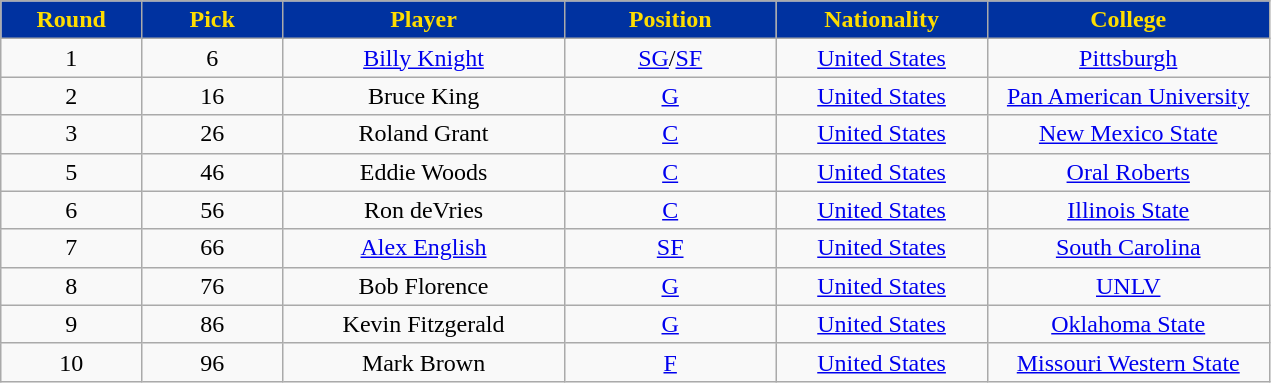<table class="wikitable sortable sortable">
<tr>
<th style="background:#0032A0; color:#FEDD00" width="10%">Round</th>
<th style="background:#0032A0; color:#FEDD00" width="10%">Pick</th>
<th style="background:#0032A0; color:#FEDD00" width="20%">Player</th>
<th style="background:#0032A0; color:#FEDD00" width="15%">Position</th>
<th style="background:#0032A0; color:#FEDD00" width="15%">Nationality</th>
<th style="background:#0032A0; color:#FEDD00" width="20%">College</th>
</tr>
<tr style="text-align: center">
<td>1</td>
<td>6</td>
<td><a href='#'>Billy Knight</a></td>
<td><a href='#'>SG</a>/<a href='#'>SF</a></td>
<td> <a href='#'>United States</a></td>
<td><a href='#'>Pittsburgh</a></td>
</tr>
<tr style="text-align: center">
<td>2</td>
<td>16</td>
<td>Bruce King</td>
<td><a href='#'>G</a></td>
<td> <a href='#'>United States</a></td>
<td><a href='#'>Pan American University</a></td>
</tr>
<tr style="text-align: center">
<td>3</td>
<td>26</td>
<td>Roland Grant</td>
<td><a href='#'>C</a></td>
<td> <a href='#'>United States</a></td>
<td><a href='#'>New Mexico State</a></td>
</tr>
<tr style="text-align: center">
<td>5</td>
<td>46</td>
<td>Eddie Woods</td>
<td><a href='#'>C</a></td>
<td> <a href='#'>United States</a></td>
<td><a href='#'>Oral Roberts</a></td>
</tr>
<tr style="text-align: center">
<td>6</td>
<td>56</td>
<td>Ron deVries</td>
<td><a href='#'>C</a></td>
<td> <a href='#'>United States</a></td>
<td><a href='#'>Illinois State</a></td>
</tr>
<tr style="text-align: center">
<td>7</td>
<td>66</td>
<td><a href='#'>Alex English</a></td>
<td><a href='#'>SF</a></td>
<td> <a href='#'>United States</a></td>
<td><a href='#'>South Carolina</a></td>
</tr>
<tr style="text-align: center">
<td>8</td>
<td>76</td>
<td>Bob Florence</td>
<td><a href='#'>G</a></td>
<td> <a href='#'>United States</a></td>
<td><a href='#'>UNLV</a></td>
</tr>
<tr style="text-align: center">
<td>9</td>
<td>86</td>
<td>Kevin Fitzgerald</td>
<td><a href='#'>G</a></td>
<td> <a href='#'>United States</a></td>
<td><a href='#'>Oklahoma State</a></td>
</tr>
<tr style="text-align: center">
<td>10</td>
<td>96</td>
<td>Mark Brown</td>
<td><a href='#'>F</a></td>
<td> <a href='#'>United States</a></td>
<td><a href='#'>Missouri Western State</a></td>
</tr>
</table>
